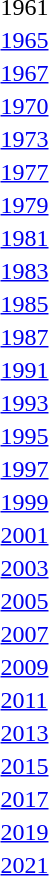<table>
<tr>
<td>1961</td>
<td></td>
<td></td>
<td></td>
</tr>
<tr>
<td><a href='#'>1965</a></td>
<td></td>
<td></td>
<td></td>
</tr>
<tr>
<td><a href='#'>1967</a></td>
<td></td>
<td></td>
<td></td>
</tr>
<tr>
<td><a href='#'>1970</a></td>
<td></td>
<td></td>
<td></td>
</tr>
<tr>
<td><a href='#'>1973</a></td>
<td></td>
<td></td>
<td></td>
</tr>
<tr>
<td><a href='#'>1977</a></td>
<td></td>
<td></td>
<td></td>
</tr>
<tr>
<td><a href='#'>1979</a></td>
<td></td>
<td></td>
<td></td>
</tr>
<tr>
<td><a href='#'>1981</a></td>
<td></td>
<td></td>
<td></td>
</tr>
<tr>
<td><a href='#'>1983</a></td>
<td></td>
<td></td>
<td></td>
</tr>
<tr>
<td><a href='#'>1985</a></td>
<td></td>
<td></td>
<td></td>
</tr>
<tr>
<td><a href='#'>1987</a></td>
<td></td>
<td></td>
<td></td>
</tr>
<tr>
<td><a href='#'>1991</a></td>
<td></td>
<td></td>
<td></td>
</tr>
<tr>
<td><a href='#'>1993</a></td>
<td></td>
<td></td>
<td></td>
</tr>
<tr>
<td><a href='#'>1995</a></td>
<td></td>
<td></td>
<td></td>
</tr>
<tr>
<td><a href='#'>1997</a></td>
<td></td>
<td></td>
<td></td>
</tr>
<tr>
<td><a href='#'>1999</a></td>
<td></td>
<td></td>
<td></td>
</tr>
<tr>
<td><a href='#'>2001</a></td>
<td></td>
<td></td>
<td></td>
</tr>
<tr>
<td><a href='#'>2003</a></td>
<td></td>
<td></td>
<td></td>
</tr>
<tr>
<td><a href='#'>2005</a></td>
<td></td>
<td></td>
<td></td>
</tr>
<tr>
<td><a href='#'>2007</a></td>
<td></td>
<td></td>
<td></td>
</tr>
<tr>
<td><a href='#'>2009</a></td>
<td></td>
<td></td>
<td></td>
</tr>
<tr>
<td><a href='#'>2011</a></td>
<td></td>
<td></td>
<td></td>
</tr>
<tr>
<td><a href='#'>2013</a></td>
<td></td>
<td></td>
<td></td>
</tr>
<tr>
<td><a href='#'>2015</a></td>
<td></td>
<td></td>
<td></td>
</tr>
<tr>
<td><a href='#'>2017</a></td>
<td></td>
<td></td>
<td></td>
</tr>
<tr>
<td><a href='#'>2019</a></td>
<td></td>
<td></td>
<td></td>
</tr>
<tr>
<td><a href='#'>2021</a></td>
<td></td>
<td></td>
<td></td>
</tr>
</table>
